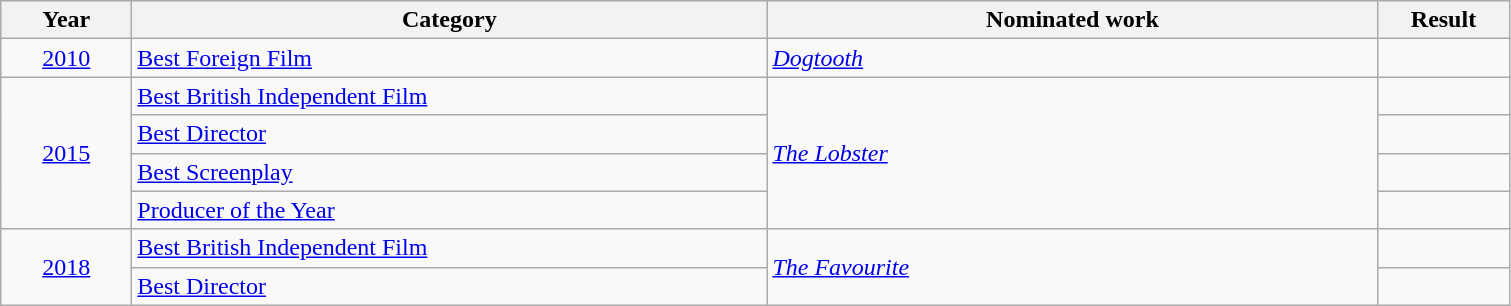<table class=wikitable>
<tr>
<th scope="col" style="width:5em;">Year</th>
<th scope="col" style="width:26em;">Category</th>
<th scope="col" style="width:25em;">Nominated work</th>
<th scope="col" style="width:5em;">Result</th>
</tr>
<tr>
<td style="text-align:center;"><a href='#'>2010</a></td>
<td><a href='#'>Best Foreign Film</a></td>
<td><em><a href='#'>Dogtooth</a></em></td>
<td></td>
</tr>
<tr>
<td style="text-align:center;", rowspan="4"><a href='#'>2015</a></td>
<td><a href='#'>Best British Independent Film</a></td>
<td rowspan="4"><em><a href='#'>The Lobster</a></em></td>
<td></td>
</tr>
<tr>
<td><a href='#'>Best Director</a></td>
<td></td>
</tr>
<tr>
<td><a href='#'>Best Screenplay</a></td>
<td></td>
</tr>
<tr>
<td><a href='#'>Producer of the Year</a></td>
<td></td>
</tr>
<tr>
<td style="text-align:center;", rowspan="2"><a href='#'>2018</a></td>
<td><a href='#'>Best British Independent Film</a></td>
<td rowspan="2"><em><a href='#'>The Favourite</a></em></td>
<td></td>
</tr>
<tr>
<td><a href='#'>Best Director</a></td>
<td></td>
</tr>
</table>
